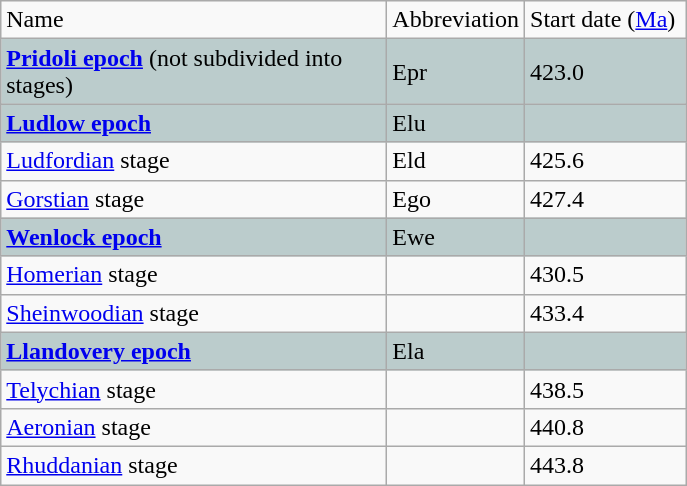<table class="wikitable">
<tr>
<td width="250pt">Name</td>
<td width="50pt">Abbreviation</td>
<td width="100pt">Start date (<a href='#'>Ma</a>)</td>
</tr>
<tr style="background:#bbcccc;">
<td><strong><a href='#'>Pridoli epoch</a></strong> (not subdivided into stages)</td>
<td>Epr</td>
<td>423.0</td>
</tr>
<tr style="background:#bbcccc;">
<td><strong><a href='#'>Ludlow epoch</a></strong></td>
<td>Elu</td>
<td></td>
</tr>
<tr>
<td><a href='#'>Ludfordian</a> stage</td>
<td>Eld</td>
<td>425.6</td>
</tr>
<tr>
<td><a href='#'>Gorstian</a> stage</td>
<td>Ego</td>
<td>427.4</td>
</tr>
<tr style="background:#bbcccc;">
<td><strong><a href='#'>Wenlock epoch</a></strong></td>
<td>Ewe</td>
<td></td>
</tr>
<tr>
<td><a href='#'>Homerian</a> stage</td>
<td></td>
<td>430.5</td>
</tr>
<tr>
<td><a href='#'>Sheinwoodian</a> stage</td>
<td></td>
<td>433.4</td>
</tr>
<tr style="background:#bbcccc;">
<td><strong><a href='#'>Llandovery epoch</a></strong></td>
<td>Ela</td>
<td></td>
</tr>
<tr>
<td><a href='#'>Telychian</a> stage</td>
<td></td>
<td>438.5</td>
</tr>
<tr>
<td><a href='#'>Aeronian</a> stage</td>
<td></td>
<td>440.8</td>
</tr>
<tr>
<td><a href='#'>Rhuddanian</a> stage</td>
<td></td>
<td>443.8</td>
</tr>
</table>
